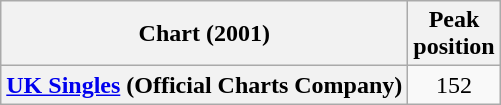<table class="wikitable plainrowheaders sortable" style="text-align:center;" border="1">
<tr>
<th scope="col">Chart (2001)</th>
<th scope="col">Peak<br>position</th>
</tr>
<tr>
<th scope="row"><a href='#'>UK Singles</a> (Official Charts Company)</th>
<td>152</td>
</tr>
</table>
